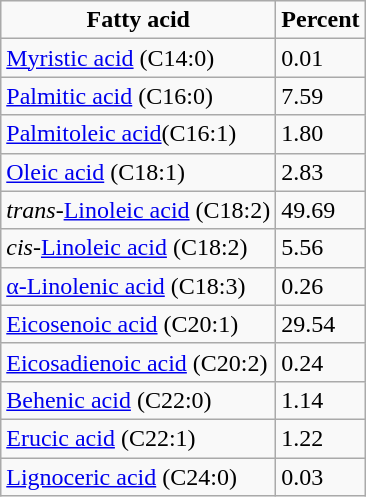<table class="wikitable">
<tr style="text-align:center;">
<td><strong>Fatty acid</strong></td>
<td><strong>Percent</strong></td>
</tr>
<tr>
<td><a href='#'>Myristic acid</a> (C14:0)</td>
<td>0.01</td>
</tr>
<tr>
<td><a href='#'>Palmitic acid</a> (C16:0)</td>
<td>7.59</td>
</tr>
<tr>
<td><a href='#'>Palmitoleic acid</a>(C16:1)</td>
<td>1.80</td>
</tr>
<tr>
<td><a href='#'>Oleic acid</a> (C18:1)</td>
<td>2.83</td>
</tr>
<tr>
<td><em>trans</em>-<a href='#'>Linoleic acid</a> (C18:2)</td>
<td>49.69</td>
</tr>
<tr>
<td><em>cis</em>-<a href='#'>Linoleic acid</a> (C18:2)</td>
<td>5.56</td>
</tr>
<tr>
<td><a href='#'>α-Linolenic acid</a> (C18:3)</td>
<td>0.26</td>
</tr>
<tr>
<td><a href='#'>Eicosenoic acid</a> (C20:1)</td>
<td>29.54</td>
</tr>
<tr>
<td><a href='#'>Eicosadienoic acid</a> (C20:2)</td>
<td>0.24</td>
</tr>
<tr>
<td><a href='#'>Behenic acid</a> (C22:0)</td>
<td>1.14</td>
</tr>
<tr>
<td><a href='#'>Erucic acid</a> (C22:1)</td>
<td>1.22</td>
</tr>
<tr>
<td><a href='#'>Lignoceric acid</a> (C24:0)</td>
<td>0.03</td>
</tr>
</table>
